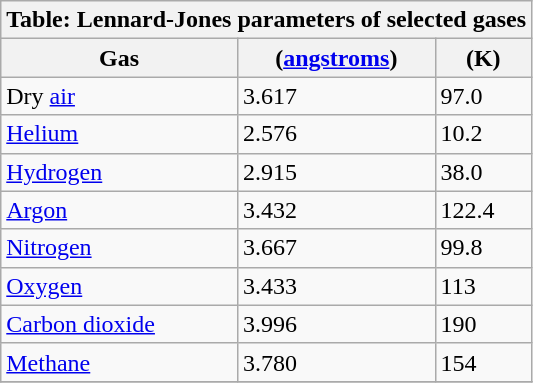<table class="wikitable"|>
<tr>
<th scope="row" colspan=4>Table: Lennard-Jones parameters of selected gases</th>
</tr>
<tr>
<th scope="col">Gas</th>
<th scope="col"> (<a href='#'>angstroms</a>)</th>
<th scope="col"> (K)</th>
</tr>
<tr>
<td>Dry <a href='#'>air</a></td>
<td>3.617</td>
<td>97.0</td>
</tr>
<tr>
<td><a href='#'>Helium</a></td>
<td>2.576</td>
<td>10.2</td>
</tr>
<tr>
<td><a href='#'>Hydrogen</a></td>
<td>2.915</td>
<td>38.0</td>
</tr>
<tr>
<td><a href='#'>Argon</a></td>
<td>3.432</td>
<td>122.4</td>
</tr>
<tr>
<td><a href='#'>Nitrogen</a></td>
<td>3.667</td>
<td>99.8</td>
</tr>
<tr>
<td><a href='#'>Oxygen</a></td>
<td>3.433</td>
<td>113</td>
</tr>
<tr>
<td><a href='#'>Carbon dioxide</a></td>
<td>3.996</td>
<td>190</td>
</tr>
<tr>
<td><a href='#'>Methane</a></td>
<td>3.780</td>
<td>154</td>
</tr>
<tr>
</tr>
</table>
